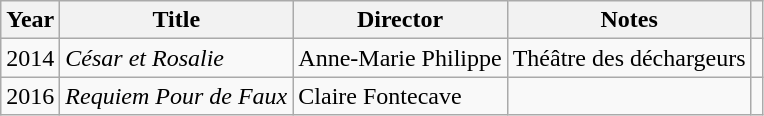<table class="wikitable sortable">
<tr>
<th>Year</th>
<th>Title</th>
<th>Director</th>
<th class="unsortable">Notes</th>
<th class="unsortable"></th>
</tr>
<tr>
<td>2014</td>
<td><em>César et Rosalie</em></td>
<td>Anne-Marie Philippe</td>
<td>Théâtre des déchargeurs</td>
<td></td>
</tr>
<tr>
<td>2016</td>
<td><em>Requiem Pour de Faux</em></td>
<td>Claire Fontecave</td>
<td></td>
<td></td>
</tr>
</table>
